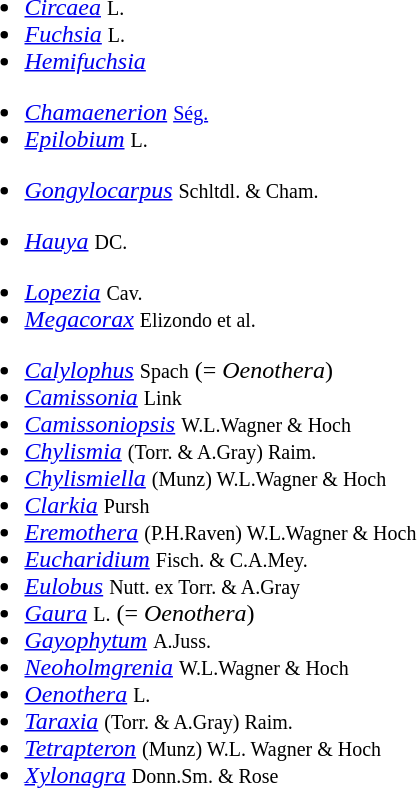<table>
<tr valign=top>
<td><br><ul><li><em><a href='#'>Circaea</a></em> <small>L.</small></li><li><em><a href='#'>Fuchsia</a></em> <small>L.</small></li><li><em><a href='#'>Hemifuchsia</a></em> </li></ul><ul><li><em><a href='#'>Chamaenerion</a></em> <small><a href='#'>Ség.</a></small></li><li><em><a href='#'>Epilobium</a></em> <small>L.</small></li></ul><ul><li><em><a href='#'>Gongylocarpus</a></em> <small>Schltdl. & Cham.</small></li></ul><ul><li><em><a href='#'>Hauya</a></em> <small>DC.</small></li></ul><ul><li><em><a href='#'>Lopezia</a></em> <small>Cav.</small></li><li><em><a href='#'>Megacorax</a></em> <small>Elizondo et al.</small></li></ul><ul><li><em><a href='#'>Calylophus</a></em> <small>Spach</small> (= <em>Oenothera</em>)</li><li><em><a href='#'>Camissonia</a></em> <small>Link</small></li><li><em><a href='#'>Camissoniopsis</a></em> <small>W.L.Wagner & Hoch</small></li><li><em><a href='#'>Chylismia</a></em> <small>(Torr. & A.Gray) Raim.</small></li><li><em><a href='#'>Chylismiella</a></em> <small>(Munz) W.L.Wagner & Hoch</small></li><li><em><a href='#'>Clarkia</a></em> <small>Pursh</small></li><li><em><a href='#'>Eremothera</a></em> <small>(P.H.Raven) W.L.Wagner & Hoch</small></li><li><em><a href='#'>Eucharidium</a></em> <small>Fisch. & C.A.Mey.</small></li><li><em><a href='#'>Eulobus</a></em> <small>Nutt. ex Torr. & A.Gray</small></li><li><em><a href='#'>Gaura</a></em> <small>L.</small> (= <em>Oenothera</em>)</li><li><em><a href='#'>Gayophytum</a></em> <small>A.Juss.</small></li><li><em><a href='#'>Neoholmgrenia</a></em> <small>W.L.Wagner & Hoch</small></li><li><em><a href='#'>Oenothera</a></em> <small>L.</small></li><li><em><a href='#'>Taraxia</a></em> <small>(Torr. & A.Gray) Raim.</small></li><li><em><a href='#'>Tetrapteron</a></em> <small>(Munz) W.L. Wagner & Hoch</small></li><li><em><a href='#'>Xylonagra</a></em> <small>Donn.Sm. & Rose</small></li></ul></td>
</tr>
</table>
